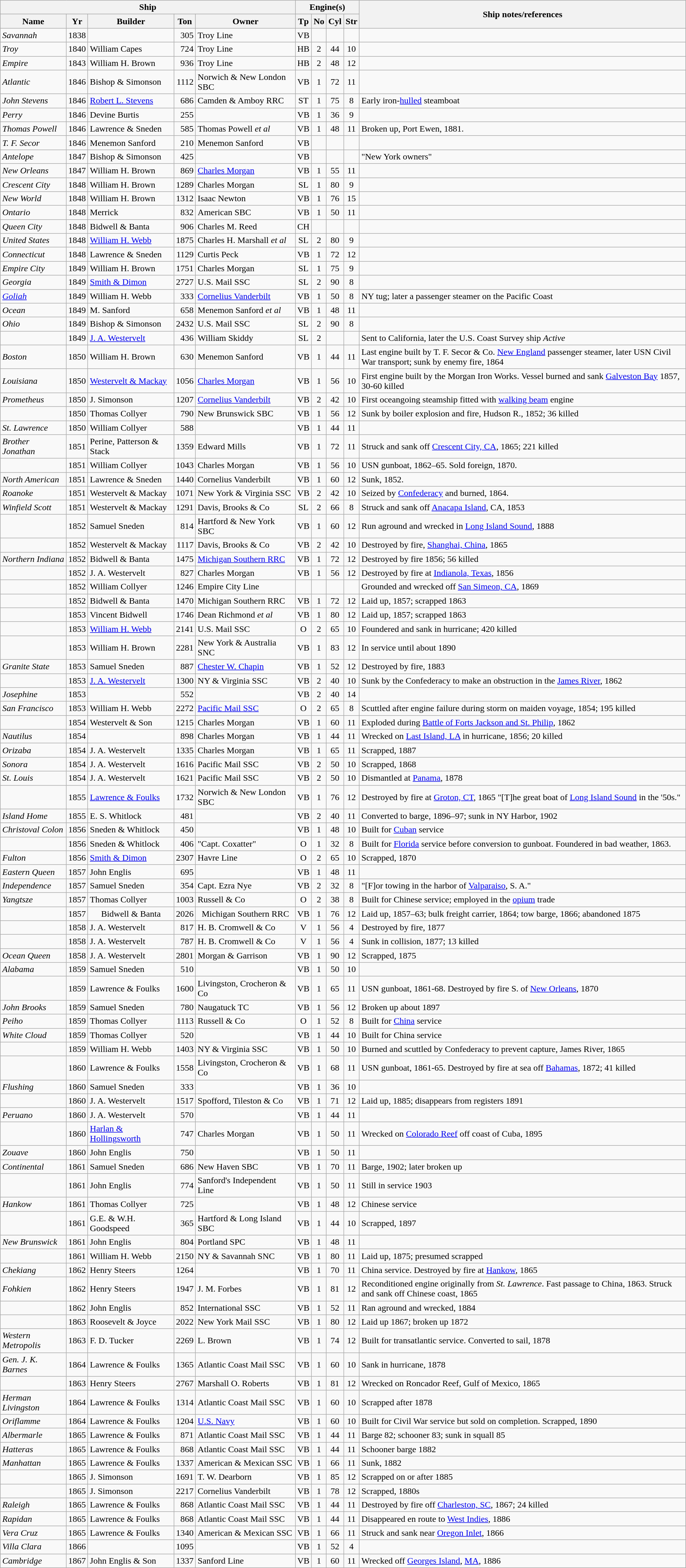<table class="wikitable sortable" style="text-align: center;">
<tr>
<th colspan="5" scope="col">Ship</th>
<th colspan="4" scope="col">Engine(s)</th>
<th rowspan="2" scope="col">Ship notes/references</th>
</tr>
<tr>
<th scope="col">Name</th>
<th scope="col">Yr</th>
<th scope="col">Builder</th>
<th scope="col">Ton</th>
<th scope="col">Owner</th>
<th scope="col">Tp</th>
<th scope="col">No</th>
<th scope="col">Cyl</th>
<th scope="col">Str</th>
</tr>
<tr>
<td style="text-align: left;"><em>Savannah</em></td>
<td>1838</td>
<td style="text-align: left;"></td>
<td style="text-align: right;">305</td>
<td style="text-align: left;">Troy Line</td>
<td>VB</td>
<td></td>
<td></td>
<td></td>
<td style="text-align: left;"></td>
</tr>
<tr>
<td style="text-align: left;"><em>Troy</em></td>
<td>1840</td>
<td style="text-align: left;">William Capes</td>
<td style="text-align: right;">724</td>
<td style="text-align: left;">Troy Line</td>
<td>HB</td>
<td>2</td>
<td>44</td>
<td>10</td>
<td style="text-align: left;"></td>
</tr>
<tr>
<td style="text-align: left;"><em>Empire</em></td>
<td>1843</td>
<td style="text-align: left;">William H. Brown</td>
<td style="text-align: right;">936</td>
<td style="text-align: left;">Troy Line</td>
<td>HB</td>
<td>2</td>
<td>48</td>
<td>12</td>
<td style="text-align: left;"></td>
</tr>
<tr>
<td style="text-align: left;"><em>Atlantic</em></td>
<td>1846</td>
<td style="text-align: left;">Bishop & Simonson</td>
<td style="text-align: right;">1112</td>
<td style="text-align: left;">Norwich & New London SBC</td>
<td>VB</td>
<td>1</td>
<td>72</td>
<td>11</td>
<td style="text-align: left;"></td>
</tr>
<tr>
<td style="text-align: left;"><em>John Stevens</em></td>
<td>1846</td>
<td style="text-align: left;"><a href='#'>Robert L. Stevens</a></td>
<td style="text-align: right;">686</td>
<td style="text-align: left;">Camden & Amboy RRC</td>
<td>ST</td>
<td>1</td>
<td>75</td>
<td>8</td>
<td style="text-align: left;"> Early iron-<a href='#'>hulled</a> steamboat </td>
</tr>
<tr>
<td style="text-align: left;"><em>Perry</em></td>
<td>1846</td>
<td style="text-align: left;">Devine Burtis</td>
<td style="text-align: right;">255</td>
<td style="text-align: left;"></td>
<td>VB</td>
<td>1</td>
<td>36</td>
<td>9</td>
<td style="text-align: left;"></td>
</tr>
<tr>
<td style="text-align: left;"><em>Thomas Powell</em></td>
<td>1846</td>
<td style="text-align: left;">Lawrence & Sneden</td>
<td style="text-align: right;">585</td>
<td style="text-align: left;">Thomas Powell <em>et al</em></td>
<td>VB</td>
<td>1</td>
<td>48</td>
<td>11</td>
<td style="text-align: left;"> Broken up, Port Ewen, 1881.</td>
</tr>
<tr>
<td style="text-align: left;"><em>T. F. Secor</em></td>
<td>1846</td>
<td style="text-align: left;">Menemon Sanford</td>
<td style="text-align: right;">210</td>
<td style="text-align: left;">Menemon Sanford</td>
<td>VB</td>
<td></td>
<td></td>
<td></td>
<td style="text-align: left;"></td>
</tr>
<tr>
<td style="text-align: left;"><em>Antelope</em></td>
<td>1847</td>
<td style="text-align: left;">Bishop & Simonson</td>
<td style="text-align: right;">425</td>
<td style="text-align: left;"></td>
<td>VB</td>
<td></td>
<td></td>
<td></td>
<td style="text-align: left;"> "New York owners"</td>
</tr>
<tr>
<td style="text-align: left;"><em>New Orleans</em></td>
<td>1847</td>
<td style="text-align: left;">William H. Brown</td>
<td style="text-align: right;">869</td>
<td style="text-align: left;"><a href='#'>Charles Morgan</a></td>
<td>VB</td>
<td>1</td>
<td>55</td>
<td>11</td>
<td style="text-align: left;"></td>
</tr>
<tr>
<td style="text-align: left;"><em>Crescent City</em></td>
<td>1848</td>
<td style="text-align: left;">William H. Brown</td>
<td style="text-align: right;">1289</td>
<td style="text-align: left;">Charles Morgan</td>
<td>SL</td>
<td>1</td>
<td>80</td>
<td>9</td>
<td style="text-align: left;"></td>
</tr>
<tr>
<td style="text-align: left;"><em>New World</em></td>
<td>1848</td>
<td style="text-align: left;">William H. Brown</td>
<td style="text-align: right;">1312</td>
<td style="text-align: left;">Isaac Newton</td>
<td>VB</td>
<td>1</td>
<td>76</td>
<td>15</td>
<td style="text-align: left;"></td>
</tr>
<tr>
<td style="text-align: left;"><em>Ontario</em></td>
<td>1848</td>
<td style="text-align: left;">Merrick</td>
<td style="text-align: right;">832</td>
<td style="text-align: left;">American SBC</td>
<td>VB</td>
<td>1</td>
<td>50</td>
<td>11</td>
<td style="text-align: left;"></td>
</tr>
<tr>
<td style="text-align: left;"><em>Queen City</em></td>
<td>1848</td>
<td style="text-align: left;">Bidwell & Banta</td>
<td style="text-align: right;">906</td>
<td style="text-align: left;">Charles M. Reed</td>
<td>CH</td>
<td></td>
<td></td>
<td></td>
<td style="text-align: left;"></td>
</tr>
<tr>
<td style="text-align: left;"><em>United States</em></td>
<td>1848</td>
<td style="text-align: left;"><a href='#'>William H. Webb</a></td>
<td style="text-align: right;">1875</td>
<td style="text-align: left;">Charles H. Marshall <em>et al</em></td>
<td>SL</td>
<td>2</td>
<td>80</td>
<td>9</td>
<td style="text-align: left;">  </td>
</tr>
<tr>
<td style="text-align: left;"><em>Connecticut</em></td>
<td>1848</td>
<td style="text-align: left;">Lawrence & Sneden</td>
<td style="text-align: right;">1129</td>
<td style="text-align: left;">Curtis Peck</td>
<td>VB</td>
<td>1</td>
<td>72</td>
<td>12</td>
<td style="text-align: left;"></td>
</tr>
<tr>
<td style="text-align: left;"><em>Empire City</em></td>
<td>1849</td>
<td style="text-align: left;">William H. Brown</td>
<td style="text-align: right;">1751</td>
<td style="text-align: left;">Charles Morgan</td>
<td>SL</td>
<td>1</td>
<td>75</td>
<td>9</td>
<td style="text-align: left;"></td>
</tr>
<tr>
<td style="text-align: left;"><em>Georgia</em></td>
<td>1849</td>
<td style="text-align: left;"><a href='#'>Smith & Dimon</a></td>
<td style="text-align: right;">2727</td>
<td style="text-align: left;">U.S. Mail SSC</td>
<td>SL</td>
<td>2</td>
<td>90</td>
<td>8</td>
<td style="text-align: left;"></td>
</tr>
<tr>
<td style="text-align: left;"><a href='#'><em>Goliah</em></a></td>
<td>1849</td>
<td style="text-align: left;">William H. Webb</td>
<td align="right">333</td>
<td style="text-align: left;"><a href='#'>Cornelius Vanderbilt</a></td>
<td>VB</td>
<td>1</td>
<td>50</td>
<td>8</td>
<td style="text-align: left;"> NY tug; later a passenger steamer on the Pacific Coast </td>
</tr>
<tr>
<td style="text-align: left;"><em>Ocean</em></td>
<td>1849</td>
<td style="text-align: left;">M. Sanford</td>
<td style="text-align: right;">658</td>
<td style="text-align: left;">Menemon Sanford <em>et al</em></td>
<td>VB</td>
<td>1</td>
<td>48</td>
<td>11</td>
<td style="text-align: left;"></td>
</tr>
<tr>
<td style="text-align: left;"><em>Ohio</em></td>
<td>1849</td>
<td style="text-align: left;">Bishop & Simonson</td>
<td style="text-align: right;">2432</td>
<td style="text-align: left;">U.S. Mail SSC</td>
<td>SL</td>
<td>2</td>
<td>90</td>
<td>8</td>
<td style="text-align: left;"></td>
</tr>
<tr>
<td></td>
<td>1849</td>
<td style="text-align: left;"><a href='#'>J. A. Westervelt</a></td>
<td style="text-align: right;">436</td>
<td style="text-align: left;">William Skiddy</td>
<td>SL</td>
<td>2</td>
<td></td>
<td></td>
<td style="text-align: left;"> Sent to California, later the U.S. Coast Survey ship <em>Active</em> </td>
</tr>
<tr>
<td style="text-align: left;"><em>Boston</em></td>
<td>1850</td>
<td style="text-align: left;">William H. Brown</td>
<td style="text-align: right;">630</td>
<td style="text-align: left;">Menemon Sanford</td>
<td>VB</td>
<td>1</td>
<td>44</td>
<td>11</td>
<td style="text-align: left;"> Last engine built by T. F. Secor & Co. <a href='#'>New England</a> passenger steamer, later USN Civil War transport; sunk by enemy fire, 1864 </td>
</tr>
<tr>
<td style="text-align: left;"><em>Louisiana</em></td>
<td>1850</td>
<td style="text-align: left;"><a href='#'>Westervelt & Mackay</a></td>
<td style="text-align: right;">1056</td>
<td style="text-align: left;"><a href='#'>Charles Morgan</a></td>
<td>VB</td>
<td>1</td>
<td>56</td>
<td>10</td>
<td style="text-align: left;"> First engine built by the Morgan Iron Works. Vessel burned and sank <a href='#'>Galveston Bay</a> 1857, 30-60 killed </td>
</tr>
<tr>
<td style="text-align: left;"><em>Prometheus</em></td>
<td>1850</td>
<td style="text-align: left;">J. Simonson</td>
<td style="text-align: right;">1207</td>
<td style="text-align: left;"><a href='#'>Cornelius Vanderbilt</a></td>
<td>VB</td>
<td>2</td>
<td>42</td>
<td>10</td>
<td style="text-align: left;"> First oceangoing steamship fitted with <a href='#'>walking beam</a> engine </td>
</tr>
<tr>
<td></td>
<td>1850</td>
<td style="text-align: left;">Thomas Collyer</td>
<td style="text-align: right;">790</td>
<td style="text-align: left;">New Brunswick SBC</td>
<td>VB</td>
<td>1</td>
<td>56</td>
<td>12</td>
<td style="text-align: left;"> Sunk by boiler explosion and fire, Hudson R., 1852; 36 killed </td>
</tr>
<tr>
<td style="text-align: left;"><em>St. Lawrence</em></td>
<td>1850</td>
<td style="text-align: left;">William Collyer</td>
<td style="text-align: right;">588</td>
<td style="text-align: left;"></td>
<td>VB</td>
<td>1</td>
<td>44</td>
<td>11</td>
<td style="text-align: left;"></td>
</tr>
<tr>
<td style="text-align: left;"><em>Brother Jonathan</em></td>
<td>1851</td>
<td style="text-align: left;">Perine, Patterson & Stack</td>
<td style="text-align: right;">1359</td>
<td style="text-align: left;">Edward Mills</td>
<td>VB</td>
<td>1</td>
<td>72</td>
<td>11</td>
<td style="text-align: left;"> Struck and sank off <a href='#'>Crescent City, CA</a>, 1865; 221 killed </td>
</tr>
<tr>
<td></td>
<td>1851</td>
<td style="text-align: left;">William Collyer</td>
<td style="text-align: right;">1043</td>
<td style="text-align: left;">Charles Morgan</td>
<td>VB</td>
<td>1</td>
<td>56</td>
<td>10</td>
<td style="text-align: left;"> USN gunboat, 1862–65. Sold foreign, 1870.</td>
</tr>
<tr>
<td style="text-align: left;"><em>North American</em></td>
<td>1851</td>
<td style="text-align: left;">Lawrence & Sneden</td>
<td style="text-align: right;">1440</td>
<td style="text-align: left;">Cornelius Vanderbilt</td>
<td>VB</td>
<td>1</td>
<td>60</td>
<td>12</td>
<td style="text-align: left;">Sunk, 1852.</td>
</tr>
<tr>
<td style="text-align: left;"><em>Roanoke</em></td>
<td>1851</td>
<td style="text-align: left;">Westervelt & Mackay</td>
<td style="text-align: right;">1071</td>
<td style="text-align: left;">New York & Virginia SSC</td>
<td>VB</td>
<td>2</td>
<td>42</td>
<td>10</td>
<td style="text-align: left;"> Seized by <a href='#'>Confederacy</a> and burned, 1864.</td>
</tr>
<tr>
<td style="text-align: left;"><em>Winfield Scott</em></td>
<td>1851</td>
<td style="text-align: left;">Westervelt & Mackay</td>
<td style="text-align: right;">1291</td>
<td style="text-align: left;">Davis, Brooks & Co</td>
<td>SL</td>
<td>2</td>
<td>66</td>
<td>8</td>
<td style="text-align: left;"> Struck and sank off <a href='#'>Anacapa Island</a>, CA, 1853 </td>
</tr>
<tr>
<td></td>
<td>1852</td>
<td style="text-align: left;">Samuel Sneden</td>
<td style="text-align: right;">814</td>
<td style="text-align: left;">Hartford & New York SBC</td>
<td>VB</td>
<td>1</td>
<td>60</td>
<td>12</td>
<td style="text-align: left;"> Run aground and wrecked in <a href='#'>Long Island Sound</a>, 1888 </td>
</tr>
<tr>
<td></td>
<td>1852</td>
<td style="text-align: left;">Westervelt & Mackay</td>
<td style="text-align: right;">1117</td>
<td style="text-align: left;">Davis, Brooks & Co</td>
<td>VB</td>
<td>2</td>
<td>42</td>
<td>10</td>
<td style="text-align: left;"> Destroyed by fire, <a href='#'>Shanghai, China</a>, 1865 </td>
</tr>
<tr>
<td style="text-align: left;"><em>Northern Indiana</em></td>
<td>1852</td>
<td style="text-align: left;">Bidwell & Banta</td>
<td style="text-align: right;">1475</td>
<td style="text-align: left;"><a href='#'>Michigan Southern RRC</a></td>
<td>VB</td>
<td>1</td>
<td>72</td>
<td>12</td>
<td style="text-align: left;"> Destroyed by fire 1856; 56 killed </td>
</tr>
<tr>
<td></td>
<td>1852</td>
<td style="text-align: left;">J. A. Westervelt</td>
<td style="text-align: right;">827</td>
<td style="text-align: left;">Charles Morgan</td>
<td>VB</td>
<td>1</td>
<td>56</td>
<td>12</td>
<td style="text-align: left;">Destroyed by fire at <a href='#'>Indianola, Texas</a>, 1856 </td>
</tr>
<tr>
<td></td>
<td>1852</td>
<td style="text-align: left;">William Collyer</td>
<td style="text-align: right;">1246</td>
<td style="text-align: left;">Empire City Line</td>
<td></td>
<td></td>
<td></td>
<td></td>
<td style="text-align: left;"> Grounded and wrecked off <a href='#'>San Simeon, CA</a>, 1869 </td>
</tr>
<tr>
<td></td>
<td>1852</td>
<td style="text-align: left;">Bidwell & Banta</td>
<td style="text-align: right;">1470</td>
<td style="text-align: left;">Michigan Southern RRC</td>
<td>VB</td>
<td>1</td>
<td>72</td>
<td>12</td>
<td style="text-align: left;"> Laid up, 1857; scrapped 1863 </td>
</tr>
<tr>
<td></td>
<td>1853</td>
<td style="text-align: left;">Vincent Bidwell</td>
<td style="text-align: right;">1746</td>
<td style="text-align: left;">Dean Richmond <em>et al</em></td>
<td>VB</td>
<td>1</td>
<td>80</td>
<td>12</td>
<td style="text-align: left;"> Laid up, 1857; scrapped 1863 </td>
</tr>
<tr>
<td></td>
<td>1853</td>
<td style="text-align: left;"><a href='#'>William H. Webb</a></td>
<td style="text-align: right;">2141</td>
<td style="text-align: left;">U.S. Mail SSC</td>
<td>O</td>
<td>2</td>
<td>65</td>
<td>10</td>
<td style="text-align: left;"> Foundered and sank in hurricane; 420 killed </td>
</tr>
<tr>
<td></td>
<td>1853</td>
<td style="text-align: left;">William H. Brown</td>
<td style="text-align: right;">2281</td>
<td style="text-align: left;">New York & Australia SNC</td>
<td>VB</td>
<td>1</td>
<td>83</td>
<td>12</td>
<td style="text-align: left;"> In service until about 1890 </td>
</tr>
<tr>
<td style="text-align: left;"><em>Granite State</em></td>
<td>1853</td>
<td style="text-align: left;">Samuel Sneden</td>
<td style="text-align: right;">887</td>
<td style="text-align: left;"><a href='#'>Chester W. Chapin</a></td>
<td>VB</td>
<td>1</td>
<td>52</td>
<td>12</td>
<td style="text-align: left;"> Destroyed by fire, 1883 </td>
</tr>
<tr>
<td></td>
<td>1853</td>
<td style="text-align: left;"><a href='#'>J. A. Westervelt</a></td>
<td style="text-align: right;">1300</td>
<td style="text-align: left;">NY & Virginia SSC</td>
<td>VB</td>
<td>2</td>
<td>40</td>
<td>10</td>
<td style="text-align: left;"> Sunk by the Confederacy to make an obstruction in the <a href='#'>James River</a>, 1862 </td>
</tr>
<tr>
<td style="text-align: left;"><em>Josephine</em></td>
<td>1853</td>
<td style="text-align: left;"></td>
<td style="text-align: right;">552</td>
<td style="text-align: left;"></td>
<td>VB</td>
<td>2</td>
<td>40</td>
<td>14</td>
<td style="text-align: left;"></td>
</tr>
<tr>
<td style="text-align: left;"><em>San Francisco</em></td>
<td>1853</td>
<td style="text-align: left;">William H. Webb</td>
<td style="text-align: right;">2272</td>
<td style="text-align: left;"><a href='#'>Pacific Mail SSC</a></td>
<td>O</td>
<td>2</td>
<td>65</td>
<td>8</td>
<td style="text-align: left;"> Scuttled after engine failure during storm on maiden voyage, 1854; 195 killed </td>
</tr>
<tr>
<td></td>
<td>1854</td>
<td style="text-align: left;">Westervelt & Son</td>
<td style="text-align: right;">1215</td>
<td style="text-align: left;">Charles Morgan</td>
<td>VB</td>
<td>1</td>
<td>60</td>
<td>11</td>
<td style="text-align: left;"> Exploded during <a href='#'>Battle of Forts Jackson and St. Philip</a>, 1862 </td>
</tr>
<tr>
<td style="text-align: left;"><em>Nautilus</em></td>
<td>1854</td>
<td style="text-align: left;"></td>
<td style="text-align: right;">898</td>
<td style="text-align: left;">Charles Morgan</td>
<td>VB</td>
<td>1</td>
<td>44</td>
<td>11</td>
<td style="text-align: left;">Wrecked on <a href='#'>Last Island, LA</a> in hurricane, 1856; 20 killed </td>
</tr>
<tr>
<td style="text-align: left;"><em>Orizaba</em></td>
<td>1854</td>
<td style="text-align: left;">J. A. Westervelt</td>
<td style="text-align: right;">1335</td>
<td style="text-align: left;">Charles Morgan</td>
<td>VB</td>
<td>1</td>
<td>65</td>
<td>11</td>
<td style="text-align: left;"> Scrapped, 1887 </td>
</tr>
<tr>
<td style="text-align: left;"><em>Sonora</em></td>
<td>1854</td>
<td style="text-align: left;">J. A. Westervelt</td>
<td style="text-align: right;">1616</td>
<td style="text-align: left;">Pacific Mail SSC</td>
<td>VB</td>
<td>2</td>
<td>50</td>
<td>10</td>
<td style="text-align: left;"> Scrapped, 1868 </td>
</tr>
<tr>
<td style="text-align: left;"><em>St. Louis</em></td>
<td>1854</td>
<td style="text-align: left;">J. A. Westervelt</td>
<td style="text-align: right;">1621</td>
<td style="text-align: left;">Pacific Mail SSC</td>
<td>VB</td>
<td>2</td>
<td>50</td>
<td>10</td>
<td style="text-align: left;"> Dismantled at <a href='#'>Panama</a>, 1878 </td>
</tr>
<tr>
<td style="text-align: left;"></td>
<td>1855</td>
<td style="text-align: left;"><a href='#'>Lawrence & Foulks</a></td>
<td style="text-align: right;">1732</td>
<td style="text-align: left;">Norwich & New London SBC</td>
<td>VB</td>
<td>1</td>
<td>76</td>
<td>12</td>
<td style="text-align: left;"> Destroyed by fire at <a href='#'>Groton, CT</a>, 1865  "[T]he great boat of <a href='#'>Long Island Sound</a> in the '50s."</td>
</tr>
<tr>
<td style="text-align: left;"><em>Island Home</em></td>
<td>1855</td>
<td style="text-align: left;">E. S. Whitlock</td>
<td style="text-align: right;">481</td>
<td style="text-align: left;"></td>
<td>VB</td>
<td>2</td>
<td>40</td>
<td>11</td>
<td style="text-align: left;"> Converted to barge, 1896–97; sunk in NY Harbor, 1902 </td>
</tr>
<tr>
<td style="text-align: left;"><em>Christoval Colon</em></td>
<td>1856</td>
<td style="text-align: left;">Sneden & Whitlock</td>
<td style="text-align: right;">450</td>
<td style="text-align: left;"></td>
<td>VB</td>
<td>1</td>
<td>48</td>
<td>10</td>
<td style="text-align: left;"> Built for <a href='#'>Cuban</a> service </td>
</tr>
<tr>
<td></td>
<td>1856</td>
<td style="text-align: left;">Sneden & Whitlock</td>
<td style="text-align: right;">406</td>
<td style="text-align: left;">"Capt. Coxatter"</td>
<td>O</td>
<td>1</td>
<td>32</td>
<td>8</td>
<td style="text-align: left;"> Built for <a href='#'>Florida</a> service  before conversion to gunboat. Foundered in bad weather, 1863.</td>
</tr>
<tr>
<td style="text-align: left;"><em>Fulton</em></td>
<td>1856</td>
<td style="text-align: left;"><a href='#'>Smith & Dimon</a></td>
<td style="text-align: right;">2307</td>
<td style="text-align: left;">Havre Line</td>
<td>O</td>
<td>2</td>
<td>65</td>
<td>10</td>
<td style="text-align: left;"> Scrapped, 1870 </td>
</tr>
<tr>
<td style="text-align: left;"><em>Eastern Queen</em></td>
<td>1857</td>
<td style="text-align: left;">John Englis</td>
<td style="text-align: right;">695</td>
<td style="text-align: left;"></td>
<td>VB</td>
<td>1</td>
<td>48</td>
<td>11</td>
<td style="text-align: left;"></td>
</tr>
<tr>
<td style="text-align: left;"><em>Independence</em></td>
<td>1857</td>
<td style="text-align: left;">Samuel Sneden</td>
<td style="text-align: right;">354</td>
<td style="text-align: left;">Capt. Ezra Nye</td>
<td>VB</td>
<td>2</td>
<td>32</td>
<td>8</td>
<td style="text-align: left;"> "[F]or towing in the harbor of <a href='#'>Valparaiso</a>, S. A."</td>
</tr>
<tr>
<td style="text-align: left;"><em>Yangtsze</em></td>
<td>1857</td>
<td style="text-align: left;">Thomas Collyer</td>
<td style="text-align: right;">1003</td>
<td style="text-align: left;">Russell & Co</td>
<td>O</td>
<td>2</td>
<td>38</td>
<td>8</td>
<td style="text-align: left;"> Built for Chinese service; employed in the <a href='#'>opium</a> trade </td>
</tr>
<tr>
<td></td>
<td>1857</td>
<td>Bidwell & Banta</td>
<td style="text-align: right;">2026</td>
<td>Michigan Southern RRC</td>
<td>VB</td>
<td>1</td>
<td>76</td>
<td>12</td>
<td style="text-align: left;"> Laid up, 1857–63; bulk freight carrier, 1864; tow barge, 1866; abandoned 1875 </td>
</tr>
<tr>
<td></td>
<td>1858</td>
<td style="text-align: left;">J. A. Westervelt</td>
<td style="text-align: right;">817</td>
<td style="text-align: left;">H. B. Cromwell & Co</td>
<td>V</td>
<td>1</td>
<td>56</td>
<td>4</td>
<td style="text-align: left;"> Destroyed by fire, 1877 </td>
</tr>
<tr>
<td></td>
<td>1858</td>
<td style="text-align: left;">J. A. Westervelt</td>
<td style="text-align: right;">787</td>
<td style="text-align: left;">H. B. Cromwell & Co</td>
<td>V</td>
<td>1</td>
<td>56</td>
<td>4</td>
<td style="text-align: left;"> Sunk in collision, 1877; 13 killed </td>
</tr>
<tr>
<td style="text-align: left;"><em>Ocean Queen</em></td>
<td>1858</td>
<td style="text-align: left;">J. A. Westervelt</td>
<td style="text-align: right;">2801</td>
<td style="text-align: left;">Morgan & Garrison</td>
<td>VB</td>
<td>1</td>
<td>90</td>
<td>12</td>
<td style="text-align: left;"> Scrapped, 1875 </td>
</tr>
<tr>
<td style="text-align: left;"><em>Alabama</em></td>
<td>1859</td>
<td style="text-align: left;">Samuel Sneden</td>
<td style="text-align: right;">510</td>
<td style="text-align: left;"></td>
<td>VB</td>
<td>1</td>
<td>50</td>
<td>10</td>
<td style="text-align: left;"></td>
</tr>
<tr>
<td style="text-align: left;"></td>
<td>1859</td>
<td style="text-align: left;">Lawrence & Foulks</td>
<td style="text-align: right;">1600</td>
<td style="text-align: left;">Livingston, Crocheron & Co</td>
<td>VB</td>
<td>1</td>
<td>65</td>
<td>11</td>
<td style="text-align: left;"> USN gunboat, 1861-68. Destroyed by fire S. of <a href='#'>New Orleans</a>, 1870</td>
</tr>
<tr>
<td style="text-align: left;"><em>John Brooks</em></td>
<td>1859</td>
<td style="text-align: left;">Samuel Sneden</td>
<td style="text-align: right;">780</td>
<td style="text-align: left;">Naugatuck TC</td>
<td>VB</td>
<td>1</td>
<td>56</td>
<td>12</td>
<td style="text-align: left;"> Broken up about 1897 </td>
</tr>
<tr>
<td style="text-align: left;"><em>Peiho</em></td>
<td>1859</td>
<td style="text-align: left;">Thomas Collyer</td>
<td style="text-align: right;">1113</td>
<td style="text-align: left;">Russell & Co</td>
<td>O</td>
<td>1</td>
<td>52</td>
<td>8</td>
<td style="text-align: left;"> Built for <a href='#'>China</a> service </td>
</tr>
<tr>
<td style="text-align: left;"><em>White Cloud</em></td>
<td>1859</td>
<td style="text-align: left;">Thomas Collyer</td>
<td style="text-align: right;">520</td>
<td style="text-align: left;"></td>
<td>VB</td>
<td>1</td>
<td>44</td>
<td>10</td>
<td style="text-align: left;"> Built for China service </td>
</tr>
<tr>
<td></td>
<td>1859</td>
<td style="text-align: left;">William H. Webb</td>
<td style="text-align: right;">1403</td>
<td style="text-align: left;">NY & Virginia SSC</td>
<td>VB</td>
<td>1</td>
<td>50</td>
<td>10</td>
<td style="text-align: left;"> Burned and scuttled by Confederacy to prevent capture, James River, 1865 </td>
</tr>
<tr>
<td style="text-align: left;"></td>
<td>1860</td>
<td style="text-align: left;">Lawrence & Foulks</td>
<td style="text-align: right;">1558</td>
<td style="text-align: left;">Livingston, Crocheron & Co</td>
<td>VB</td>
<td>1</td>
<td>68</td>
<td>11</td>
<td style="text-align: left;"> USN gunboat, 1861-65. Destroyed by fire at sea off <a href='#'>Bahamas</a>, 1872; 41 killed</td>
</tr>
<tr>
<td style="text-align: left;"><em>Flushing</em></td>
<td>1860</td>
<td style="text-align: left;">Samuel Sneden</td>
<td style="text-align: right;">333</td>
<td style="text-align: left;"></td>
<td>VB</td>
<td>1</td>
<td>36</td>
<td>10</td>
<td style="text-align: left;"></td>
</tr>
<tr>
<td></td>
<td>1860</td>
<td style="text-align: left;">J. A. Westervelt</td>
<td style="text-align: right;">1517</td>
<td style="text-align: left;">Spofford, Tileston & Co</td>
<td>VB</td>
<td>1</td>
<td>71</td>
<td>12</td>
<td style="text-align: left;"> Laid up, 1885; disappears from registers 1891 </td>
</tr>
<tr>
<td style="text-align: left;"><em>Peruano</em></td>
<td>1860</td>
<td style="text-align: left;">J. A. Westervelt</td>
<td style="text-align: right;">570</td>
<td style="text-align: left;"></td>
<td>VB</td>
<td>1</td>
<td>44</td>
<td>11</td>
<td style="text-align: left;"></td>
</tr>
<tr>
<td></td>
<td>1860</td>
<td style="text-align: left;"><a href='#'>Harlan & Hollingsworth</a></td>
<td style="text-align: right;">747</td>
<td style="text-align: left;">Charles Morgan</td>
<td>VB</td>
<td>1</td>
<td>50</td>
<td>11</td>
<td style="text-align: left;"> Wrecked on <a href='#'>Colorado Reef</a> off coast of Cuba, 1895 </td>
</tr>
<tr>
<td style="text-align: left;"><em>Zouave</em></td>
<td>1860</td>
<td style="text-align: left;">John Englis</td>
<td style="text-align: right;">750</td>
<td style="text-align: left;"></td>
<td>VB</td>
<td>1</td>
<td>50</td>
<td>11</td>
<td style="text-align: left;"></td>
</tr>
<tr>
<td style="text-align: left;"><em>Continental</em></td>
<td>1861</td>
<td style="text-align: left;">Samuel Sneden</td>
<td style="text-align: right;">686</td>
<td style="text-align: left;">New Haven SBC</td>
<td>VB</td>
<td>1</td>
<td>70</td>
<td>11</td>
<td style="text-align: left;"> Barge, 1902; later broken up </td>
</tr>
<tr>
<td></td>
<td>1861</td>
<td style="text-align: left;">John Englis</td>
<td style="text-align: right;">774</td>
<td style="text-align: left;">Sanford's Independent Line</td>
<td>VB</td>
<td>1</td>
<td>50</td>
<td>11</td>
<td style="text-align: left;"> Still in service 1903 </td>
</tr>
<tr>
<td style="text-align: left;"><em>Hankow</em></td>
<td>1861</td>
<td style="text-align: left;">Thomas Collyer</td>
<td style="text-align: right;">725</td>
<td style="text-align: left;"></td>
<td>VB</td>
<td>1</td>
<td>48</td>
<td>12</td>
<td style="text-align: left;"> Chinese service </td>
</tr>
<tr>
<td></td>
<td>1861</td>
<td style="text-align: left;">G.E. & W.H. Goodspeed</td>
<td style="text-align: right;">365</td>
<td style="text-align: left;">Hartford & Long Island SBC</td>
<td>VB</td>
<td>1</td>
<td>44</td>
<td>10</td>
<td style="text-align: left;"> Scrapped, 1897 </td>
</tr>
<tr>
<td style="text-align: left;"><em>New Brunswick</em></td>
<td>1861</td>
<td style="text-align: left;">John Englis</td>
<td style="text-align: right;">804</td>
<td style="text-align: left;">Portland SPC</td>
<td>VB</td>
<td>1</td>
<td>48</td>
<td>11</td>
<td style="text-align: left;"></td>
</tr>
<tr>
<td></td>
<td>1861</td>
<td style="text-align: left;">William H. Webb</td>
<td style="text-align: right;">2150</td>
<td style="text-align: left;">NY & Savannah SNC</td>
<td>VB</td>
<td>1</td>
<td>80</td>
<td>11</td>
<td style="text-align: left;"> Laid up, 1875; presumed scrapped </td>
</tr>
<tr>
<td style="text-align: left;"><em>Chekiang</em></td>
<td>1862</td>
<td style="text-align: left;">Henry Steers</td>
<td style="text-align: right;">1264</td>
<td style="text-align: left;"></td>
<td>VB</td>
<td>1</td>
<td>70</td>
<td>11</td>
<td style="text-align: left;"> China service. Destroyed by fire at <a href='#'>Hankow</a>, 1865 </td>
</tr>
<tr>
<td style="text-align: left;"><em>Fohkien</em></td>
<td>1862</td>
<td style="text-align: left;">Henry Steers</td>
<td style="text-align: right;">1947</td>
<td style="text-align: left;">J. M. Forbes</td>
<td>VB</td>
<td>1</td>
<td>81</td>
<td>12</td>
<td style="text-align: left;"> Reconditioned engine originally from <em>St. Lawrence</em>. Fast passage to China, 1863. Struck and sank off Chinese coast, 1865 </td>
</tr>
<tr>
<td></td>
<td>1862</td>
<td style="text-align: left;">John Englis</td>
<td style="text-align: right;">852</td>
<td style="text-align: left;">International SSC</td>
<td>VB</td>
<td>1</td>
<td>52</td>
<td>11</td>
<td style="text-align: left;"> Ran aground and wrecked, 1884 </td>
</tr>
<tr>
<td></td>
<td>1863</td>
<td style="text-align: left;">Roosevelt & Joyce</td>
<td style="text-align: right;">2022</td>
<td style="text-align: left;">New York Mail SSC</td>
<td>VB</td>
<td>1</td>
<td>80</td>
<td>12</td>
<td style="text-align: left;"> Laid up 1867; broken up 1872 </td>
</tr>
<tr>
<td style="text-align: left;"><em>Western Metropolis</em></td>
<td>1863</td>
<td style="text-align: left;">F. D. Tucker</td>
<td style="text-align: right;">2269</td>
<td style="text-align: left;">L. Brown</td>
<td>VB</td>
<td>1</td>
<td>74</td>
<td>12</td>
<td style="text-align: left;"> Built for transatlantic service. Converted to sail, 1878 </td>
</tr>
<tr>
<td style="text-align: left;"><em>Gen. J. K. Barnes</em></td>
<td>1864</td>
<td style="text-align: left;">Lawrence & Foulks</td>
<td style="text-align: right;">1365</td>
<td style="text-align: left;">Atlantic Coast Mail SSC</td>
<td>VB</td>
<td>1</td>
<td>60</td>
<td>10</td>
<td style="text-align: left;"> Sank in hurricane, 1878 </td>
</tr>
<tr>
<td></td>
<td>1863</td>
<td style="text-align: left;">Henry Steers</td>
<td style="text-align: right;">2767</td>
<td style="text-align: left;">Marshall O. Roberts</td>
<td>VB</td>
<td>1</td>
<td>81</td>
<td>12</td>
<td style="text-align: left;"> Wrecked on Roncador Reef, Gulf of Mexico, 1865 </td>
</tr>
<tr>
<td style="text-align: left;"><em>Herman Livingston</em></td>
<td>1864</td>
<td style="text-align: left;">Lawrence & Foulks</td>
<td style="text-align: right;">1314</td>
<td style="text-align: left;">Atlantic Coast Mail SSC</td>
<td>VB</td>
<td>1</td>
<td>60</td>
<td>10</td>
<td style="text-align: left;"> Scrapped after 1878 </td>
</tr>
<tr>
<td style="text-align: left;"><em>Oriflamme</em></td>
<td>1864</td>
<td style="text-align: left;">Lawrence & Foulks</td>
<td style="text-align: right;">1204</td>
<td style="text-align: left;"><a href='#'>U.S. Navy</a></td>
<td>VB</td>
<td>1</td>
<td>60</td>
<td>10</td>
<td style="text-align: left;"> Built for Civil War service but sold on completion. Scrapped, 1890 </td>
</tr>
<tr>
<td style="text-align: left;"><em>Albermarle</em></td>
<td>1865</td>
<td style="text-align: left;">Lawrence & Foulks</td>
<td style="text-align: right;">871</td>
<td style="text-align: left;">Atlantic Coast Mail SSC</td>
<td>VB</td>
<td>1</td>
<td>44</td>
<td>11</td>
<td style="text-align: left;"> Barge 82; schooner 83; sunk in squall 85 </td>
</tr>
<tr>
<td style="text-align: left;"><em>Hatteras</em></td>
<td>1865</td>
<td style="text-align: left;">Lawrence & Foulks</td>
<td style="text-align: right;">868</td>
<td style="text-align: left;">Atlantic Coast Mail SSC</td>
<td>VB</td>
<td>1</td>
<td>44</td>
<td>11</td>
<td style="text-align: left;"> Schooner barge 1882 </td>
</tr>
<tr>
<td style="text-align: left;"><em>Manhattan</em></td>
<td>1865</td>
<td style="text-align: left;">Lawrence & Foulks</td>
<td style="text-align: right;">1337</td>
<td style="text-align: left;">American & Mexican SSC</td>
<td>VB</td>
<td>1</td>
<td>66</td>
<td>11</td>
<td style="text-align: left;"> Sunk, 1882 </td>
</tr>
<tr>
<td></td>
<td>1865</td>
<td style="text-align: left;">J. Simonson</td>
<td style="text-align: right;">1691</td>
<td style="text-align: left;">T. W. Dearborn</td>
<td>VB</td>
<td>1</td>
<td>85</td>
<td>12</td>
<td style="text-align: left;"> Scrapped on or after 1885 </td>
</tr>
<tr>
<td></td>
<td>1865</td>
<td style="text-align: left;">J. Simonson</td>
<td style="text-align: right;">2217</td>
<td style="text-align: left;">Cornelius Vanderbilt</td>
<td>VB</td>
<td>1</td>
<td>78</td>
<td>12</td>
<td style="text-align: left;"> Scrapped, 1880s </td>
</tr>
<tr>
<td style="text-align: left;"><em>Raleigh</em></td>
<td>1865</td>
<td style="text-align: left;">Lawrence & Foulks</td>
<td style="text-align: right;">868</td>
<td style="text-align: left;">Atlantic Coast Mail SSC</td>
<td>VB</td>
<td>1</td>
<td>44</td>
<td>11</td>
<td style="text-align: left;"> Destroyed by fire off <a href='#'>Charleston, SC</a>, 1867; 24 killed </td>
</tr>
<tr>
<td style="text-align: left;"><em>Rapidan</em></td>
<td>1865</td>
<td style="text-align: left;">Lawrence & Foulks</td>
<td style="text-align: right;">868</td>
<td style="text-align: left;">Atlantic Coast Mail SSC</td>
<td>VB</td>
<td>1</td>
<td>44</td>
<td>11</td>
<td style="text-align: left;"> Disappeared en route to <a href='#'>West Indies</a>, 1886 </td>
</tr>
<tr>
<td style="text-align: left;"><em>Vera Cruz</em></td>
<td>1865</td>
<td style="text-align: left;">Lawrence & Foulks</td>
<td style="text-align: right;">1340</td>
<td style="text-align: left;">American & Mexican SSC</td>
<td>VB</td>
<td>1</td>
<td>66</td>
<td>11</td>
<td style="text-align: left;"> Struck and sank near <a href='#'>Oregon Inlet</a>, 1866 </td>
</tr>
<tr>
<td style="text-align: left;"><em>Villa Clara</em></td>
<td>1866</td>
<td style="text-align: left;"></td>
<td style="text-align: right;">1095</td>
<td style="text-align: left;"></td>
<td>VB</td>
<td>1</td>
<td>52</td>
<td>4</td>
<td style="text-align: left;"></td>
</tr>
<tr>
<td style="text-align: left;"><em>Cambridge</em></td>
<td>1867</td>
<td style="text-align: left;">John Englis & Son</td>
<td style="text-align: right;">1337</td>
<td style="text-align: left;">Sanford Line</td>
<td>VB</td>
<td>1</td>
<td>60</td>
<td>11</td>
<td style="text-align: left;"> Wrecked off <a href='#'>Georges Island</a>, <a href='#'>MA</a>, 1886 </td>
</tr>
</table>
